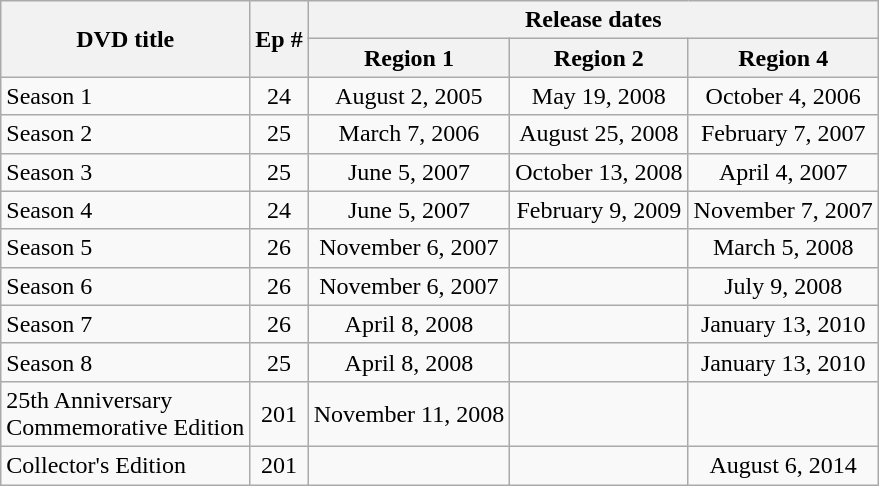<table class="wikitable">
<tr>
<th rowspan="2">DVD title</th>
<th rowspan="2">Ep #</th>
<th colspan="3">Release dates</th>
</tr>
<tr>
<th>Region 1</th>
<th>Region 2</th>
<th>Region 4</th>
</tr>
<tr>
<td>Season 1</td>
<td style="text-align:center;">24</td>
<td style="text-align:center;">August 2, 2005<br></td>
<td style="text-align:center;">May 19, 2008</td>
<td style="text-align:center;">October 4, 2006</td>
</tr>
<tr>
<td>Season 2</td>
<td style="text-align:center;">25</td>
<td style="text-align:center;">March 7, 2006<br></td>
<td style="text-align:center;">August 25, 2008</td>
<td style="text-align:center;">February 7, 2007</td>
</tr>
<tr>
<td>Season 3</td>
<td style="text-align:center;">25</td>
<td style="text-align:center;">June 5, 2007<br></td>
<td style="text-align:center;">October 13, 2008</td>
<td style="text-align:center;">April 4, 2007</td>
</tr>
<tr>
<td>Season 4</td>
<td style="text-align:center;">24</td>
<td style="text-align:center;">June 5, 2007<br></td>
<td style="text-align:center;">February 9, 2009</td>
<td style="text-align:center;">November 7, 2007</td>
</tr>
<tr>
<td>Season 5</td>
<td style="text-align:center;">26</td>
<td style="text-align:center;">November 6, 2007<br></td>
<td style="text-align:center;"></td>
<td style="text-align:center;">March 5, 2008</td>
</tr>
<tr>
<td>Season 6</td>
<td style="text-align:center;">26</td>
<td style="text-align:center;">November 6, 2007<br></td>
<td style="text-align:center;"></td>
<td style="text-align:center;">July 9, 2008</td>
</tr>
<tr>
<td>Season 7</td>
<td style="text-align:center;">26</td>
<td style="text-align:center;">April 8, 2008<br></td>
<td style="text-align:center;"></td>
<td style="text-align:center;">January 13, 2010</td>
</tr>
<tr>
<td>Season 8</td>
<td style="text-align:center;">25</td>
<td style="text-align:center;">April 8, 2008<br></td>
<td style="text-align:center;"></td>
<td style="text-align:center;">January 13, 2010</td>
</tr>
<tr>
<td>25th Anniversary<br>Commemorative Edition</td>
<td style="text-align:center;">201</td>
<td style="text-align:center;">November 11, 2008<br></td>
<td style="text-align:center;"></td>
<td style="text-align:center;"></td>
</tr>
<tr>
<td>Collector's Edition</td>
<td style="text-align:center;">201</td>
<td style="text-align:center;"></td>
<td style="text-align:center;"></td>
<td style="text-align:center;">August 6, 2014</td>
</tr>
</table>
